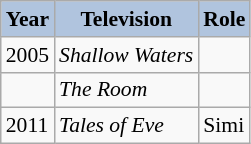<table class="wikitable" style="font-size:90%;">
<tr>
<th style="background:#B0C4DE;">Year</th>
<th style="background:#B0C4DE;">Television</th>
<th style="background:#B0C4DE;">Role</th>
</tr>
<tr>
<td rowspan="1">2005</td>
<td><em>Shallow Waters</em></td>
<td></td>
</tr>
<tr>
<td rowspan="1"></td>
<td><em>The Room</em></td>
<td></td>
</tr>
<tr>
<td rowspan="1">2011</td>
<td><em>Tales of Eve</em></td>
<td>Simi</td>
</tr>
</table>
